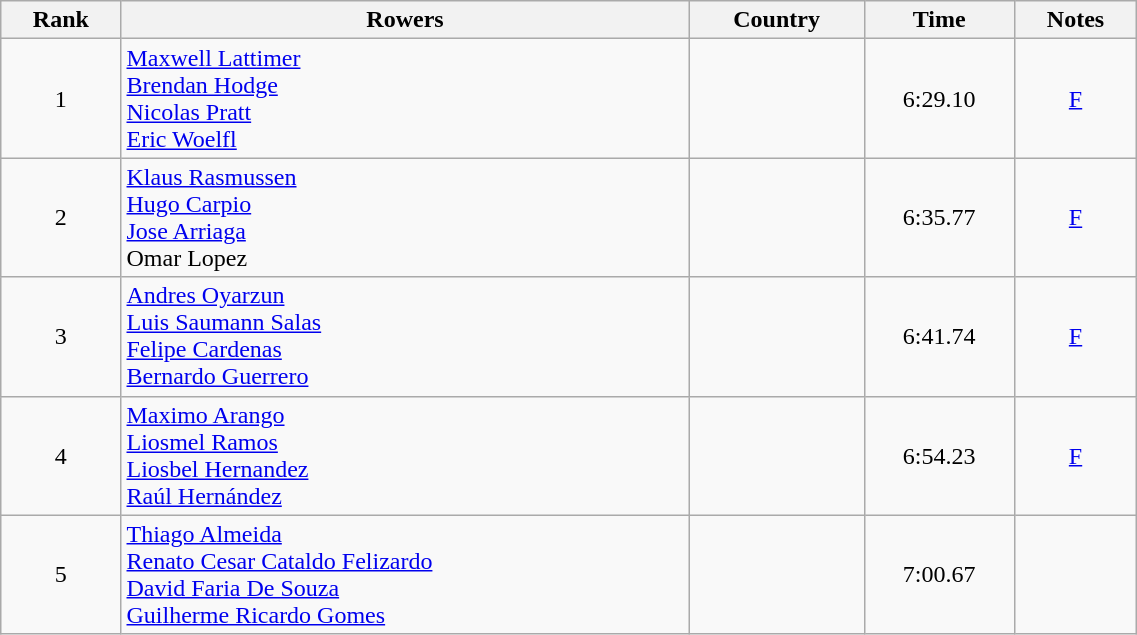<table class="wikitable" width=60% style="text-align:center">
<tr>
<th>Rank</th>
<th>Rowers</th>
<th>Country</th>
<th>Time</th>
<th>Notes</th>
</tr>
<tr>
<td>1</td>
<td align=left><a href='#'>Maxwell Lattimer</a><br><a href='#'>Brendan Hodge</a><br><a href='#'>Nicolas Pratt</a><br><a href='#'>Eric Woelfl</a></td>
<td align=left></td>
<td>6:29.10</td>
<td><a href='#'>F</a></td>
</tr>
<tr>
<td>2</td>
<td align=left><a href='#'>Klaus Rasmussen</a><br><a href='#'>Hugo Carpio</a><br><a href='#'>Jose Arriaga</a><br>Omar Lopez</td>
<td align=left></td>
<td>6:35.77</td>
<td><a href='#'>F</a></td>
</tr>
<tr>
<td>3</td>
<td align=left><a href='#'>Andres Oyarzun</a><br><a href='#'>Luis Saumann Salas</a><br><a href='#'>Felipe Cardenas</a><br><a href='#'>Bernardo Guerrero</a></td>
<td align=left></td>
<td>6:41.74</td>
<td><a href='#'>F</a></td>
</tr>
<tr>
<td>4</td>
<td align=left><a href='#'>Maximo Arango</a><br><a href='#'>Liosmel Ramos</a><br><a href='#'>Liosbel Hernandez</a><br><a href='#'>Raúl Hernández</a></td>
<td align=left></td>
<td>6:54.23</td>
<td><a href='#'>F</a></td>
</tr>
<tr>
<td>5</td>
<td align=left><a href='#'>Thiago Almeida</a><br><a href='#'>Renato Cesar Cataldo Felizardo</a><br><a href='#'>David Faria De Souza</a><br> <a href='#'>Guilherme Ricardo Gomes</a></td>
<td align=left></td>
<td>7:00.67</td>
<td></td>
</tr>
</table>
